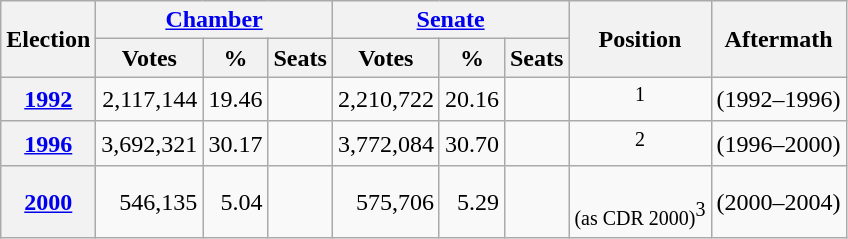<table class="wikitable" style="text-align: right;">
<tr>
<th rowspan="2">Election</th>
<th colspan="3"><a href='#'>Chamber</a></th>
<th colspan="3"><a href='#'>Senate</a></th>
<th rowspan="2">Position</th>
<th rowspan="2">Aftermath</th>
</tr>
<tr>
<th>Votes</th>
<th>%</th>
<th>Seats</th>
<th>Votes</th>
<th>%</th>
<th>Seats</th>
</tr>
<tr>
<th><a href='#'>1992</a></th>
<td>2,117,144</td>
<td>19.46</td>
<td></td>
<td>2,210,722</td>
<td>20.16</td>
<td></td>
<td style="text-align: center;"><sup>1</sup></td>
<td> (1992–1996)</td>
</tr>
<tr>
<th><a href='#'>1996</a></th>
<td>3,692,321</td>
<td>30.17</td>
<td></td>
<td>3,772,084</td>
<td>30.70</td>
<td></td>
<td style="text-align: center;"><sup>2</sup></td>
<td> (1996–2000)</td>
</tr>
<tr>
<th><a href='#'>2000</a></th>
<td>546,135</td>
<td>5.04</td>
<td></td>
<td>575,706</td>
<td>5.29</td>
<td></td>
<td style="text-align: center;"><br><small>(as CDR 2000)</small><sup>3</sup></td>
<td> (2000–2004)</td>
</tr>
</table>
